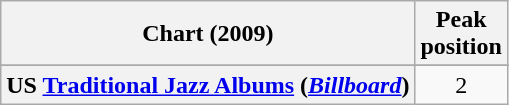<table class="wikitable sortable plainrowheaders" style="text-align:center">
<tr>
<th scope="col">Chart (2009)</th>
<th scope="col">Peak<br>position</th>
</tr>
<tr>
</tr>
<tr>
</tr>
<tr>
</tr>
<tr>
<th scope="row">US <a href='#'>Traditional Jazz Albums</a> (<em><a href='#'>Billboard</a></em>)</th>
<td>2</td>
</tr>
</table>
